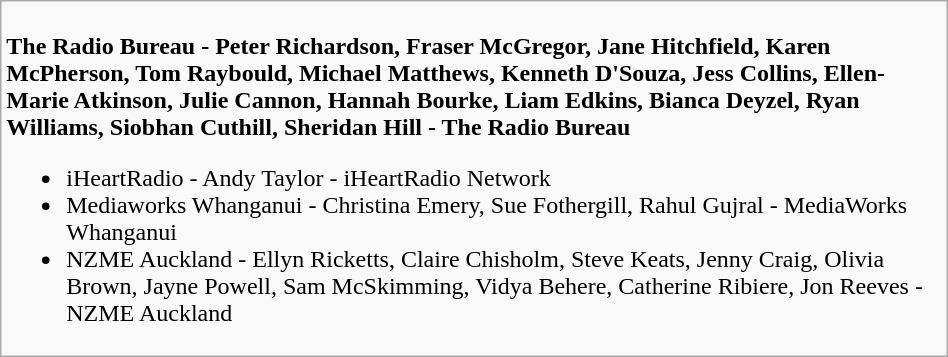<table class=wikitable width="50%">
<tr>
<td valign="top" width="50%"><br><strong>The Radio Bureau - Peter Richardson, Fraser McGregor, Jane Hitchfield, Karen McPherson, Tom Raybould, Michael Matthews, Kenneth D'Souza, Jess Collins, Ellen-Marie Atkinson, Julie Cannon, Hannah Bourke, Liam Edkins, Bianca Deyzel, Ryan Williams, Siobhan Cuthill, Sheridan Hill - The Radio Bureau</strong><ul><li>iHeartRadio - Andy Taylor - iHeartRadio Network</li><li>Mediaworks Whanganui - Christina Emery, Sue Fothergill, Rahul Gujral - MediaWorks Whanganui</li><li>NZME Auckland - Ellyn Ricketts, Claire Chisholm, Steve Keats, Jenny Craig, Olivia Brown, Jayne Powell, Sam McSkimming, Vidya Behere, Catherine Ribiere, Jon Reeves - NZME Auckland</li></ul></td>
</tr>
</table>
